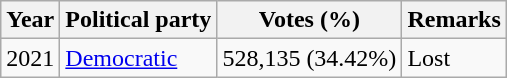<table class="wikitable">
<tr>
<th>Year</th>
<th>Political party</th>
<th>Votes (%)</th>
<th>Remarks</th>
</tr>
<tr>
<td>2021</td>
<td><a href='#'>Democratic</a></td>
<td>528,135 (34.42%)</td>
<td>Lost</td>
</tr>
</table>
